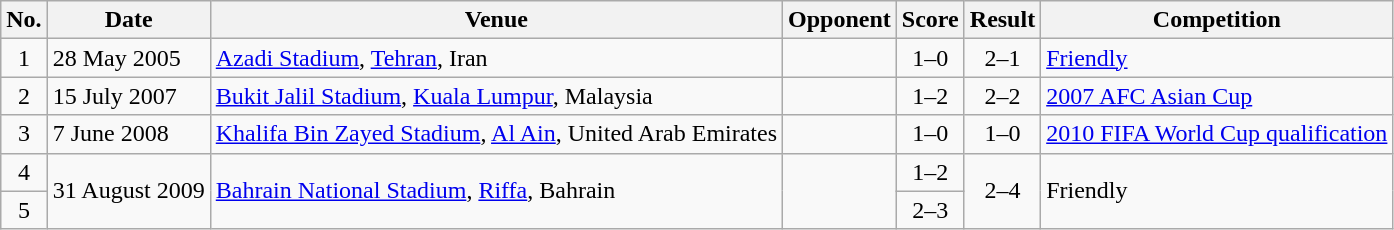<table class="wikitable sortable">
<tr>
<th scope="col">No.</th>
<th scope="col">Date</th>
<th scope="col">Venue</th>
<th scope="col">Opponent</th>
<th scope="col">Score</th>
<th scope="col">Result</th>
<th scope="col">Competition</th>
</tr>
<tr>
<td align="center">1</td>
<td>28 May 2005</td>
<td><a href='#'>Azadi Stadium</a>, <a href='#'>Tehran</a>, Iran</td>
<td></td>
<td align="center">1–0</td>
<td align="center">2–1</td>
<td><a href='#'>Friendly</a></td>
</tr>
<tr>
<td align="center">2</td>
<td>15 July 2007</td>
<td><a href='#'>Bukit Jalil Stadium</a>, <a href='#'>Kuala Lumpur</a>, Malaysia</td>
<td></td>
<td align="center">1–2</td>
<td align="center">2–2</td>
<td><a href='#'>2007 AFC Asian Cup</a></td>
</tr>
<tr>
<td align="center">3</td>
<td>7 June 2008</td>
<td><a href='#'>Khalifa Bin Zayed Stadium</a>, <a href='#'>Al Ain</a>, United Arab Emirates</td>
<td></td>
<td align="center">1–0</td>
<td align="center">1–0</td>
<td><a href='#'>2010 FIFA World Cup qualification</a></td>
</tr>
<tr>
<td align="center">4</td>
<td rowspan="2">31 August 2009</td>
<td rowspan="2"><a href='#'>Bahrain National Stadium</a>, <a href='#'>Riffa</a>, Bahrain</td>
<td rowspan="2"></td>
<td align="center">1–2</td>
<td rowspan="2" align="center">2–4</td>
<td rowspan="2">Friendly</td>
</tr>
<tr>
<td align="center">5</td>
<td align="center">2–3</td>
</tr>
</table>
